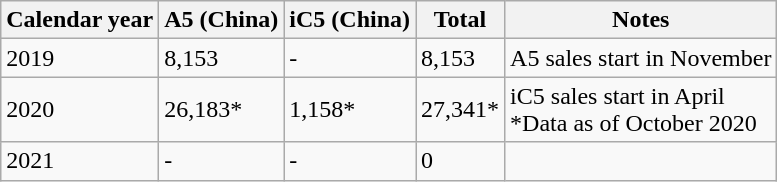<table class="wikitable">
<tr>
<th>Calendar year</th>
<th>A5 (China)</th>
<th>iC5 (China)</th>
<th>Total</th>
<th>Notes</th>
</tr>
<tr>
<td>2019</td>
<td>8,153</td>
<td>-</td>
<td>8,153</td>
<td>A5 sales start in November</td>
</tr>
<tr>
<td>2020</td>
<td>26,183*</td>
<td>1,158*</td>
<td>27,341*</td>
<td>iC5 sales start in April<br>*Data as of October 2020</td>
</tr>
<tr>
<td>2021</td>
<td>-</td>
<td>-</td>
<td>0</td>
</tr>
</table>
